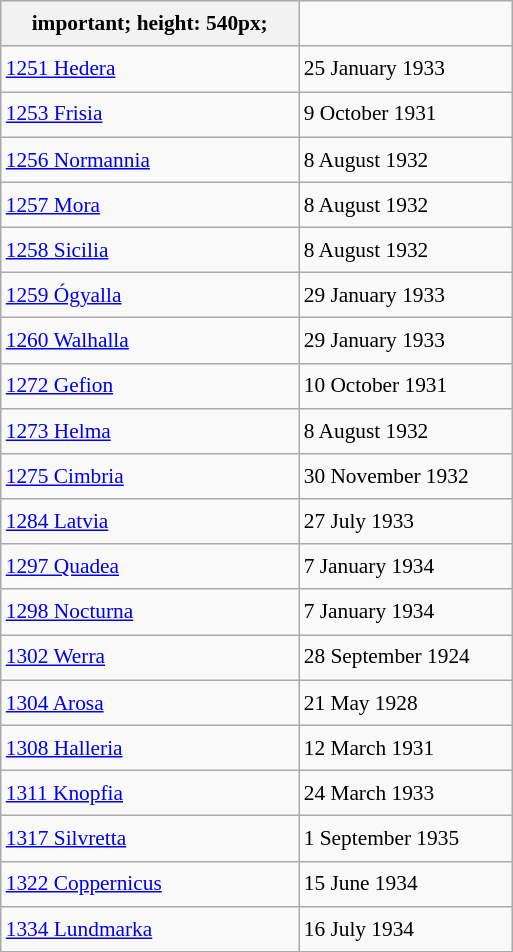<table class="wikitable" style="font-size: 89%; float: left; width: 24em; margin-right: 1em; line-height: 1.65em">
<tr>
<th>important; height: 540px;</th>
</tr>
<tr>
<td><a href='#'>1251 Hedera</a></td>
<td>25 January 1933</td>
</tr>
<tr>
<td><a href='#'>1253 Frisia</a></td>
<td>9 October 1931</td>
</tr>
<tr>
<td><a href='#'>1256 Normannia</a></td>
<td>8 August 1932</td>
</tr>
<tr>
<td><a href='#'>1257 Mora</a></td>
<td>8 August 1932</td>
</tr>
<tr>
<td><a href='#'>1258 Sicilia</a></td>
<td>8 August 1932</td>
</tr>
<tr>
<td><a href='#'>1259 Ógyalla</a></td>
<td>29 January 1933</td>
</tr>
<tr>
<td><a href='#'>1260 Walhalla</a></td>
<td>29 January 1933</td>
</tr>
<tr>
<td><a href='#'>1272 Gefion</a></td>
<td>10 October 1931</td>
</tr>
<tr>
<td><a href='#'>1273 Helma</a></td>
<td>8 August 1932</td>
</tr>
<tr>
<td><a href='#'>1275 Cimbria</a></td>
<td>30 November 1932</td>
</tr>
<tr>
<td><a href='#'>1284 Latvia</a></td>
<td>27 July 1933</td>
</tr>
<tr>
<td><a href='#'>1297 Quadea</a></td>
<td>7 January 1934</td>
</tr>
<tr>
<td><a href='#'>1298 Nocturna</a></td>
<td>7 January 1934</td>
</tr>
<tr>
<td><a href='#'>1302 Werra</a></td>
<td>28 September 1924</td>
</tr>
<tr>
<td><a href='#'>1304 Arosa</a></td>
<td>21 May 1928</td>
</tr>
<tr>
<td><a href='#'>1308 Halleria</a></td>
<td>12 March 1931</td>
</tr>
<tr>
<td><a href='#'>1311 Knopfia</a></td>
<td>24 March 1933</td>
</tr>
<tr>
<td><a href='#'>1317 Silvretta</a></td>
<td>1 September 1935</td>
</tr>
<tr>
<td><a href='#'>1322 Coppernicus</a></td>
<td>15 June 1934</td>
</tr>
<tr>
<td><a href='#'>1334 Lundmarka</a></td>
<td>16 July 1934</td>
</tr>
</table>
